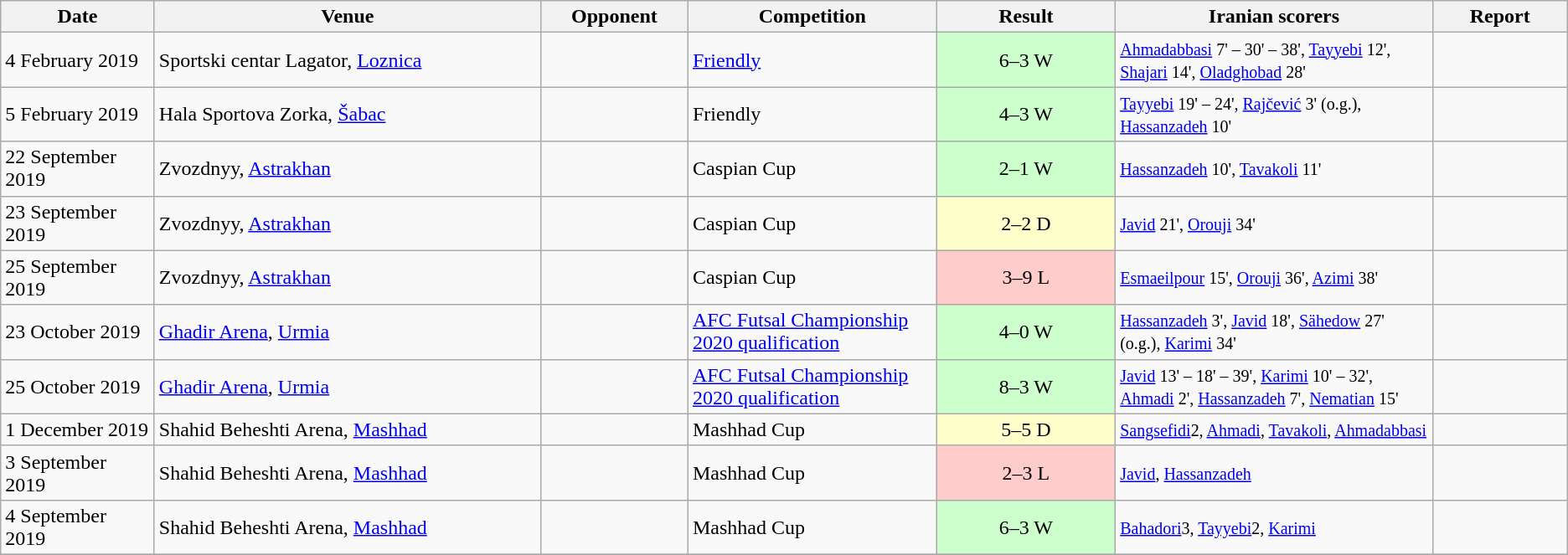<table class="wikitable">
<tr>
<th width=115>Date</th>
<th width=300>Venue</th>
<th width=110>Opponent</th>
<th>Competition</th>
<th width=135>Result</th>
<th>Iranian scorers</th>
<th width=100>Report</th>
</tr>
<tr>
<td>4 February 2019</td>
<td> Sportski centar Lagator, <a href='#'>Loznica</a></td>
<td></td>
<td><a href='#'>Friendly</a></td>
<td bgcolor=#ccffcc align=center>6–3 W</td>
<td><small> <a href='#'>Ahmadabbasi</a> 7' – 30' – 38', <a href='#'>Tayyebi</a> 12', <a href='#'>Shajari</a> 14', <a href='#'>Oladghobad</a> 28' </small></td>
<td align=center></td>
</tr>
<tr>
<td>5 February 2019</td>
<td> Hala Sportova Zorka, <a href='#'>Šabac</a></td>
<td></td>
<td>Friendly</td>
<td bgcolor=#ccffcc align=center>4–3 W</td>
<td><small> <a href='#'>Tayyebi</a> 19' – 24', <a href='#'>Rajčević</a> 3' (o.g.), <a href='#'>Hassanzadeh</a> 10' </small></td>
<td align=center></td>
</tr>
<tr>
<td>22 September 2019</td>
<td> Zvozdnyy, <a href='#'>Astrakhan</a></td>
<td></td>
<td>Caspian Cup</td>
<td bgcolor=#ccffcc align=center>2–1 W</td>
<td><small> <a href='#'>Hassanzadeh</a> 10', <a href='#'>Tavakoli</a> 11' </small></td>
<td align=center></td>
</tr>
<tr>
<td>23 September 2019</td>
<td> Zvozdnyy, <a href='#'>Astrakhan</a></td>
<td></td>
<td>Caspian Cup</td>
<td bgcolor=#FFFFCC align=center>2–2 D</td>
<td><small> <a href='#'>Javid</a> 21', <a href='#'>Orouji</a> 34' </small></td>
<td align=center></td>
</tr>
<tr>
<td>25 September 2019</td>
<td> Zvozdnyy, <a href='#'>Astrakhan</a></td>
<td></td>
<td>Caspian Cup</td>
<td bgcolor=#FFCCCC align=center>3–9 L</td>
<td><small> <a href='#'>Esmaeilpour</a> 15', <a href='#'>Orouji</a> 36', <a href='#'>Azimi</a> 38' </small></td>
<td align=center></td>
</tr>
<tr>
<td>23 October 2019</td>
<td> <a href='#'>Ghadir Arena</a>, <a href='#'>Urmia</a></td>
<td></td>
<td><a href='#'>AFC Futsal Championship 2020 qualification</a></td>
<td bgcolor=#ccffcc align=center>4–0 W</td>
<td><small> <a href='#'>Hassanzadeh</a> 3', <a href='#'>Javid</a> 18', <a href='#'>Sähedow</a> 27' (o.g.), <a href='#'>Karimi</a> 34' </small></td>
<td align=center></td>
</tr>
<tr>
<td>25 October 2019</td>
<td> <a href='#'>Ghadir Arena</a>, <a href='#'>Urmia</a></td>
<td></td>
<td><a href='#'>AFC Futsal Championship 2020 qualification</a></td>
<td bgcolor=#ccffcc align=center>8–3 W</td>
<td><small> <a href='#'>Javid</a> 13' – 18' – 39', <a href='#'>Karimi</a> 10' – 32', <a href='#'>Ahmadi</a> 2', <a href='#'>Hassanzadeh</a> 7', <a href='#'>Nematian</a> 15' </small></td>
<td align=center></td>
</tr>
<tr>
<td>1 December 2019</td>
<td> Shahid Beheshti Arena, <a href='#'>Mashhad</a></td>
<td></td>
<td>Mashhad Cup</td>
<td bgcolor=#FFFFCC align=center>5–5 D</td>
<td><small> <a href='#'>Sangsefidi</a>2, <a href='#'>Ahmadi</a>, <a href='#'>Tavakoli</a>, <a href='#'>Ahmadabbasi</a> </small></td>
<td align=center></td>
</tr>
<tr>
<td>3 September 2019</td>
<td> Shahid Beheshti Arena, <a href='#'>Mashhad</a></td>
<td></td>
<td>Mashhad Cup</td>
<td bgcolor=#FFCCCC align=center>2–3 L</td>
<td><small> <a href='#'>Javid</a>, <a href='#'>Hassanzadeh</a> </small></td>
<td align=center></td>
</tr>
<tr>
<td>4 September 2019</td>
<td> Shahid Beheshti Arena, <a href='#'>Mashhad</a></td>
<td></td>
<td>Mashhad Cup</td>
<td bgcolor=#ccffcc align=center>6–3 W</td>
<td><small> <a href='#'>Bahadori</a>3, <a href='#'>Tayyebi</a>2, <a href='#'>Karimi</a> </small></td>
<td align=center></td>
</tr>
<tr>
</tr>
</table>
